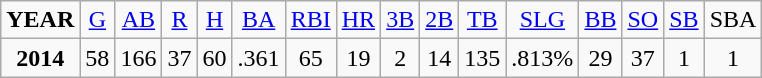<table class="sortable wikitable" style="text-align:center;">
<tr>
<td><strong>YEAR</strong></td>
<td><a href='#'>G</a></td>
<td><a href='#'>AB</a></td>
<td><a href='#'>R</a></td>
<td><a href='#'>H</a></td>
<td><a href='#'>BA</a></td>
<td><a href='#'>RBI</a></td>
<td><a href='#'>HR</a></td>
<td><a href='#'>3B</a></td>
<td><a href='#'>2B</a></td>
<td><a href='#'>TB</a></td>
<td><a href='#'>SLG</a></td>
<td><a href='#'>BB</a></td>
<td><a href='#'>SO</a></td>
<td><a href='#'>SB</a></td>
<td>SBA</td>
</tr>
<tr>
<td><strong>2014</strong></td>
<td>58</td>
<td>166</td>
<td>37</td>
<td>60</td>
<td>.361</td>
<td>65</td>
<td>19</td>
<td>2</td>
<td>14</td>
<td>135</td>
<td>.813%</td>
<td>29</td>
<td>37</td>
<td>1</td>
<td>1</td>
</tr>
</table>
